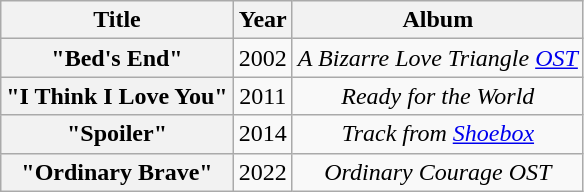<table class="wikitable plainrowheaders" style="text-align:center">
<tr>
<th scope="col">Title</th>
<th scope="col">Year</th>
<th>Album</th>
</tr>
<tr>
<th scope="row">"Bed's End" <br></th>
<td>2002</td>
<td><em>A Bizarre Love Triangle <a href='#'>OST</a></em></td>
</tr>
<tr>
<th scope="row">"I Think I Love You" <br></th>
<td>2011</td>
<td><em>Ready for the World</em></td>
</tr>
<tr>
<th scope="row">"Spoiler" <br></th>
<td>2014</td>
<td><em>Track from <a href='#'>Shoebox</a></em></td>
</tr>
<tr>
<th scope="row">"Ordinary Brave" <br></th>
<td>2022</td>
<td><em>Ordinary Courage OST</em></td>
</tr>
</table>
